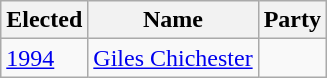<table class="wikitable">
<tr>
<th>Elected</th>
<th>Name</th>
<th colspan=2>Party</th>
</tr>
<tr>
<td><a href='#'>1994</a></td>
<td><a href='#'>Giles Chichester</a></td>
<td></td>
</tr>
</table>
